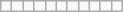<table class="wikitable sortable sortable" style="text-align: center">
<tr>
<td></td>
<td></td>
<td></td>
<td></td>
<td></td>
<td></td>
<td></td>
<td></td>
<td></td>
<td></td>
<td></td>
</tr>
</table>
